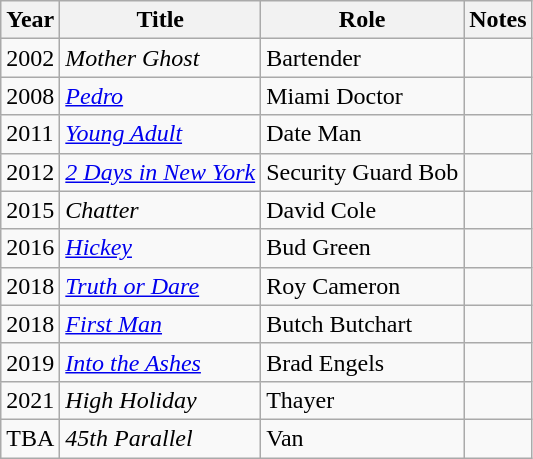<table class="wikitable sortable">
<tr>
<th>Year</th>
<th>Title</th>
<th>Role</th>
<th>Notes</th>
</tr>
<tr>
<td>2002</td>
<td><em>Mother Ghost</em></td>
<td>Bartender</td>
<td></td>
</tr>
<tr>
<td>2008</td>
<td><a href='#'><em>Pedro</em></a></td>
<td>Miami Doctor</td>
<td></td>
</tr>
<tr>
<td>2011</td>
<td><a href='#'><em>Young Adult</em></a></td>
<td>Date Man</td>
<td></td>
</tr>
<tr>
<td>2012</td>
<td><em><a href='#'>2 Days in New York</a></em></td>
<td>Security Guard Bob</td>
<td></td>
</tr>
<tr>
<td>2015</td>
<td><em>Chatter</em></td>
<td>David Cole</td>
<td></td>
</tr>
<tr>
<td>2016</td>
<td><a href='#'><em>Hickey</em></a></td>
<td>Bud Green</td>
<td></td>
</tr>
<tr>
<td>2018</td>
<td><a href='#'><em>Truth or Dare</em></a></td>
<td>Roy Cameron</td>
<td></td>
</tr>
<tr>
<td>2018</td>
<td><a href='#'><em>First Man</em></a></td>
<td>Butch Butchart</td>
<td></td>
</tr>
<tr>
<td>2019</td>
<td><em><a href='#'>Into the Ashes</a></em></td>
<td>Brad Engels</td>
<td></td>
</tr>
<tr>
<td>2021</td>
<td><em>High Holiday</em></td>
<td>Thayer</td>
<td></td>
</tr>
<tr>
<td>TBA</td>
<td><em>45th Parallel</em></td>
<td>Van</td>
<td></td>
</tr>
</table>
